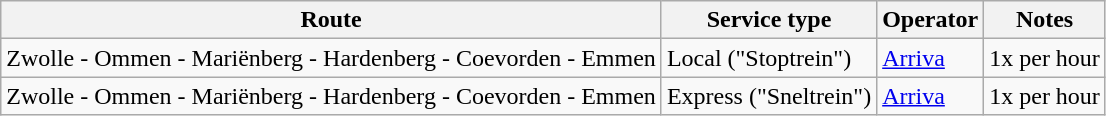<table class="wikitable">
<tr>
<th>Route</th>
<th>Service type</th>
<th>Operator</th>
<th>Notes</th>
</tr>
<tr>
<td>Zwolle - Ommen - Mariënberg - Hardenberg - Coevorden - Emmen</td>
<td>Local ("Stoptrein")</td>
<td><a href='#'>Arriva</a></td>
<td>1x per hour</td>
</tr>
<tr>
<td>Zwolle - Ommen - Mariënberg - Hardenberg - Coevorden - Emmen</td>
<td>Express ("Sneltrein")</td>
<td><a href='#'>Arriva</a></td>
<td>1x per hour</td>
</tr>
</table>
